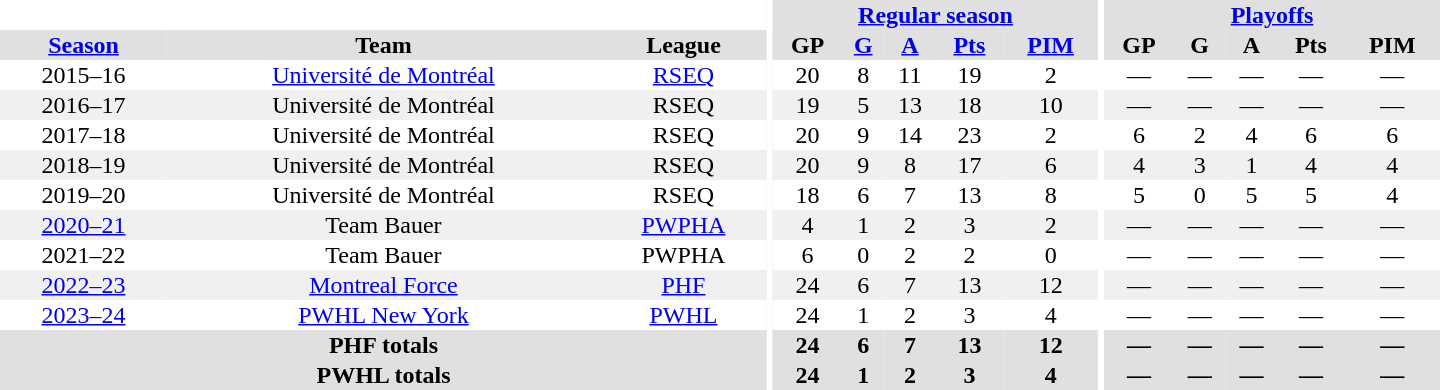<table border="0" cellpadding="1" cellspacing="0" style="text-align:center; width:60em">
<tr bgcolor="#e0e0e0">
<th colspan="3" bgcolor="#ffffff"></th>
<th rowspan="97" bgcolor="#ffffff"></th>
<th colspan="5"><a href='#'>Regular season</a></th>
<th rowspan="97" bgcolor="#ffffff"></th>
<th colspan="5"><a href='#'>Playoffs</a></th>
</tr>
<tr bgcolor="#e0e0e0">
<th><a href='#'>Season</a></th>
<th>Team</th>
<th>League</th>
<th>GP</th>
<th><a href='#'>G</a></th>
<th><a href='#'>A</a></th>
<th><a href='#'>Pts</a></th>
<th><a href='#'>PIM</a></th>
<th>GP</th>
<th>G</th>
<th>A</th>
<th>Pts</th>
<th>PIM</th>
</tr>
<tr>
<td>2015–16</td>
<td><a href='#'>Université de Montréal</a></td>
<td><a href='#'>RSEQ</a></td>
<td>20</td>
<td>8</td>
<td>11</td>
<td>19</td>
<td>2</td>
<td>—</td>
<td>—</td>
<td>—</td>
<td>—</td>
<td>—</td>
</tr>
<tr bgcolor="#f0f0f0">
<td>2016–17</td>
<td>Université de Montréal</td>
<td>RSEQ</td>
<td>19</td>
<td>5</td>
<td>13</td>
<td>18</td>
<td>10</td>
<td>—</td>
<td>—</td>
<td>—</td>
<td>—</td>
<td>—</td>
</tr>
<tr>
<td>2017–18</td>
<td>Université de Montréal</td>
<td>RSEQ</td>
<td>20</td>
<td>9</td>
<td>14</td>
<td>23</td>
<td>2</td>
<td>6</td>
<td>2</td>
<td>4</td>
<td>6</td>
<td>6</td>
</tr>
<tr bgcolor="#f0f0f0">
<td>2018–19</td>
<td>Université de Montréal</td>
<td>RSEQ</td>
<td>20</td>
<td>9</td>
<td>8</td>
<td>17</td>
<td>6</td>
<td>4</td>
<td>3</td>
<td>1</td>
<td>4</td>
<td>4</td>
</tr>
<tr>
<td>2019–20</td>
<td>Université de Montréal</td>
<td>RSEQ</td>
<td>18</td>
<td>6</td>
<td>7</td>
<td>13</td>
<td>8</td>
<td>5</td>
<td>0</td>
<td>5</td>
<td>5</td>
<td>4</td>
</tr>
<tr bgcolor="#f0f0f0">
<td><a href='#'>2020–21</a></td>
<td>Team Bauer</td>
<td><a href='#'>PWPHA</a></td>
<td>4</td>
<td>1</td>
<td>2</td>
<td>3</td>
<td>2</td>
<td>—</td>
<td>—</td>
<td>—</td>
<td>—</td>
<td>—</td>
</tr>
<tr>
<td>2021–22</td>
<td>Team Bauer</td>
<td>PWPHA</td>
<td>6</td>
<td>0</td>
<td>2</td>
<td>2</td>
<td>0</td>
<td>—</td>
<td>—</td>
<td>—</td>
<td>—</td>
<td>—</td>
</tr>
<tr bgcolor="#f0f0f0">
<td><a href='#'>2022–23</a></td>
<td><a href='#'>Montreal Force</a></td>
<td><a href='#'>PHF</a></td>
<td>24</td>
<td>6</td>
<td>7</td>
<td>13</td>
<td>12</td>
<td>—</td>
<td>—</td>
<td>—</td>
<td>—</td>
<td>—</td>
</tr>
<tr>
<td><a href='#'>2023–24</a></td>
<td><a href='#'>PWHL New York</a></td>
<td><a href='#'>PWHL</a></td>
<td>24</td>
<td>1</td>
<td>2</td>
<td>3</td>
<td>4</td>
<td>—</td>
<td>—</td>
<td>—</td>
<td>—</td>
<td>—</td>
</tr>
<tr bgcolor="#e0e0e0">
<th colspan="3">PHF totals</th>
<th>24</th>
<th>6</th>
<th>7</th>
<th>13</th>
<th>12</th>
<th>—</th>
<th>—</th>
<th>—</th>
<th>—</th>
<th>—</th>
</tr>
<tr bgcolor="#e0e0e0">
<th colspan="3">PWHL totals</th>
<th>24</th>
<th>1</th>
<th>2</th>
<th>3</th>
<th>4</th>
<th>—</th>
<th>—</th>
<th>—</th>
<th>—</th>
<th>—</th>
</tr>
</table>
